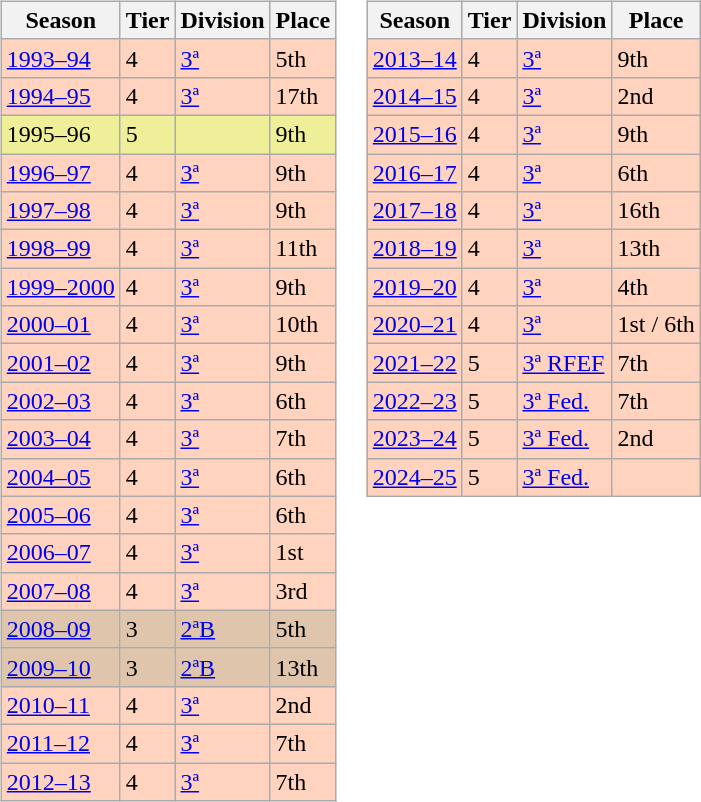<table>
<tr>
<td valign="top" width=0%><br><table class="wikitable">
<tr style="background:#f0f6fa;">
<th>Season</th>
<th>Tier</th>
<th>Division</th>
<th>Place</th>
</tr>
<tr>
<td style="background:#FFD3BD;"><a href='#'>1993–94</a></td>
<td style="background:#FFD3BD;">4</td>
<td style="background:#FFD3BD;"><a href='#'>3ª</a></td>
<td style="background:#FFD3BD;">5th</td>
</tr>
<tr>
<td style="background:#FFD3BD;"><a href='#'>1994–95</a></td>
<td style="background:#FFD3BD;">4</td>
<td style="background:#FFD3BD;"><a href='#'>3ª</a></td>
<td style="background:#FFD3BD;">17th</td>
</tr>
<tr>
<td style="background:#EFEF99;">1995–96</td>
<td style="background:#EFEF99;">5</td>
<td style="background:#EFEF99;"></td>
<td style="background:#EFEF99;">9th</td>
</tr>
<tr>
<td style="background:#FFD3BD;"><a href='#'>1996–97</a></td>
<td style="background:#FFD3BD;">4</td>
<td style="background:#FFD3BD;"><a href='#'>3ª</a></td>
<td style="background:#FFD3BD;">9th</td>
</tr>
<tr>
<td style="background:#FFD3BD;"><a href='#'>1997–98</a></td>
<td style="background:#FFD3BD;">4</td>
<td style="background:#FFD3BD;"><a href='#'>3ª</a></td>
<td style="background:#FFD3BD;">9th</td>
</tr>
<tr>
<td style="background:#FFD3BD;"><a href='#'>1998–99</a></td>
<td style="background:#FFD3BD;">4</td>
<td style="background:#FFD3BD;"><a href='#'>3ª</a></td>
<td style="background:#FFD3BD;">11th</td>
</tr>
<tr>
<td style="background:#FFD3BD;"><a href='#'>1999–2000</a></td>
<td style="background:#FFD3BD;">4</td>
<td style="background:#FFD3BD;"><a href='#'>3ª</a></td>
<td style="background:#FFD3BD;">9th</td>
</tr>
<tr>
<td style="background:#FFD3BD;"><a href='#'>2000–01</a></td>
<td style="background:#FFD3BD;">4</td>
<td style="background:#FFD3BD;"><a href='#'>3ª</a></td>
<td style="background:#FFD3BD;">10th</td>
</tr>
<tr>
<td style="background:#FFD3BD;"><a href='#'>2001–02</a></td>
<td style="background:#FFD3BD;">4</td>
<td style="background:#FFD3BD;"><a href='#'>3ª</a></td>
<td style="background:#FFD3BD;">9th</td>
</tr>
<tr>
<td style="background:#FFD3BD;"><a href='#'>2002–03</a></td>
<td style="background:#FFD3BD;">4</td>
<td style="background:#FFD3BD;"><a href='#'>3ª</a></td>
<td style="background:#FFD3BD;">6th</td>
</tr>
<tr>
<td style="background:#FFD3BD;"><a href='#'>2003–04</a></td>
<td style="background:#FFD3BD;">4</td>
<td style="background:#FFD3BD;"><a href='#'>3ª</a></td>
<td style="background:#FFD3BD;">7th</td>
</tr>
<tr>
<td style="background:#FFD3BD;"><a href='#'>2004–05</a></td>
<td style="background:#FFD3BD;">4</td>
<td style="background:#FFD3BD;"><a href='#'>3ª</a></td>
<td style="background:#FFD3BD;">6th</td>
</tr>
<tr>
<td style="background:#FFD3BD;"><a href='#'>2005–06</a></td>
<td style="background:#FFD3BD;">4</td>
<td style="background:#FFD3BD;"><a href='#'>3ª</a></td>
<td style="background:#FFD3BD;">6th</td>
</tr>
<tr>
<td style="background:#FFD3BD;"><a href='#'>2006–07</a></td>
<td style="background:#FFD3BD;">4</td>
<td style="background:#FFD3BD;"><a href='#'>3ª</a></td>
<td style="background:#FFD3BD;">1st</td>
</tr>
<tr>
<td style="background:#FFD3BD;"><a href='#'>2007–08</a></td>
<td style="background:#FFD3BD;">4</td>
<td style="background:#FFD3BD;"><a href='#'>3ª</a></td>
<td style="background:#FFD3BD;">3rd</td>
</tr>
<tr>
<td style="background:#DEC5AB;"><a href='#'>2008–09</a></td>
<td style="background:#DEC5AB;">3</td>
<td style="background:#DEC5AB;"><a href='#'>2ªB</a></td>
<td style="background:#DEC5AB;">5th</td>
</tr>
<tr>
<td style="background:#DEC5AB;"><a href='#'>2009–10</a></td>
<td style="background:#DEC5AB;">3</td>
<td style="background:#DEC5AB;"><a href='#'>2ªB</a></td>
<td style="background:#DEC5AB;">13th</td>
</tr>
<tr>
<td style="background:#FFD3BD;"><a href='#'>2010–11</a></td>
<td style="background:#FFD3BD;">4</td>
<td style="background:#FFD3BD;"><a href='#'>3ª</a></td>
<td style="background:#FFD3BD;">2nd</td>
</tr>
<tr>
<td style="background:#FFD3BD;"><a href='#'>2011–12</a></td>
<td style="background:#FFD3BD;">4</td>
<td style="background:#FFD3BD;"><a href='#'>3ª</a></td>
<td style="background:#FFD3BD;">7th</td>
</tr>
<tr>
<td style="background:#FFD3BD;"><a href='#'>2012–13</a></td>
<td style="background:#FFD3BD;">4</td>
<td style="background:#FFD3BD;"><a href='#'>3ª</a></td>
<td style="background:#FFD3BD;">7th</td>
</tr>
</table>
</td>
<td valign="top" width=0%><br><table class="wikitable">
<tr style="background:#f0f6fa;">
<th>Season</th>
<th>Tier</th>
<th>Division</th>
<th>Place</th>
</tr>
<tr>
<td style="background:#FFD3BD;"><a href='#'>2013–14</a></td>
<td style="background:#FFD3BD;">4</td>
<td style="background:#FFD3BD;"><a href='#'>3ª</a></td>
<td style="background:#FFD3BD;">9th</td>
</tr>
<tr>
<td style="background:#FFD3BD;"><a href='#'>2014–15</a></td>
<td style="background:#FFD3BD;">4</td>
<td style="background:#FFD3BD;"><a href='#'>3ª</a></td>
<td style="background:#FFD3BD;">2nd</td>
</tr>
<tr>
<td style="background:#FFD3BD;"><a href='#'>2015–16</a></td>
<td style="background:#FFD3BD;">4</td>
<td style="background:#FFD3BD;"><a href='#'>3ª</a></td>
<td style="background:#FFD3BD;">9th</td>
</tr>
<tr>
<td style="background:#FFD3BD;"><a href='#'>2016–17</a></td>
<td style="background:#FFD3BD;">4</td>
<td style="background:#FFD3BD;"><a href='#'>3ª</a></td>
<td style="background:#FFD3BD;">6th</td>
</tr>
<tr>
<td style="background:#FFD3BD;"><a href='#'>2017–18</a></td>
<td style="background:#FFD3BD;">4</td>
<td style="background:#FFD3BD;"><a href='#'>3ª</a></td>
<td style="background:#FFD3BD;">16th</td>
</tr>
<tr>
<td style="background:#FFD3BD;"><a href='#'>2018–19</a></td>
<td style="background:#FFD3BD;">4</td>
<td style="background:#FFD3BD;"><a href='#'>3ª</a></td>
<td style="background:#FFD3BD;">13th</td>
</tr>
<tr>
<td style="background:#FFD3BD;"><a href='#'>2019–20</a></td>
<td style="background:#FFD3BD;">4</td>
<td style="background:#FFD3BD;"><a href='#'>3ª</a></td>
<td style="background:#FFD3BD;">4th</td>
</tr>
<tr>
<td style="background:#FFD3BD;"><a href='#'>2020–21</a></td>
<td style="background:#FFD3BD;">4</td>
<td style="background:#FFD3BD;"><a href='#'>3ª</a></td>
<td style="background:#FFD3BD;">1st / 6th</td>
</tr>
<tr>
<td style="background:#FFD3BD;"><a href='#'>2021–22</a></td>
<td style="background:#FFD3BD;">5</td>
<td style="background:#FFD3BD;"><a href='#'>3ª RFEF</a></td>
<td style="background:#FFD3BD;">7th</td>
</tr>
<tr>
<td style="background:#FFD3BD;"><a href='#'>2022–23</a></td>
<td style="background:#FFD3BD;">5</td>
<td style="background:#FFD3BD;"><a href='#'>3ª Fed.</a></td>
<td style="background:#FFD3BD;">7th</td>
</tr>
<tr>
<td style="background:#FFD3BD;"><a href='#'>2023–24</a></td>
<td style="background:#FFD3BD;">5</td>
<td style="background:#FFD3BD;"><a href='#'>3ª Fed.</a></td>
<td style="background:#FFD3BD;">2nd</td>
</tr>
<tr>
<td style="background:#FFD3BD;"><a href='#'>2024–25</a></td>
<td style="background:#FFD3BD;">5</td>
<td style="background:#FFD3BD;"><a href='#'>3ª Fed.</a></td>
<td style="background:#FFD3BD;"></td>
</tr>
</table>
</td>
</tr>
</table>
